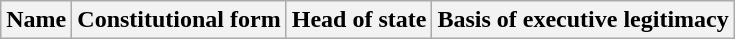<table class="wikitable sortable">
<tr -->
<th>Name</th>
<th>Constitutional form</th>
<th>Head of state</th>
<th>Basis of executive legitimacy<br>



















</th>
</tr>
</table>
